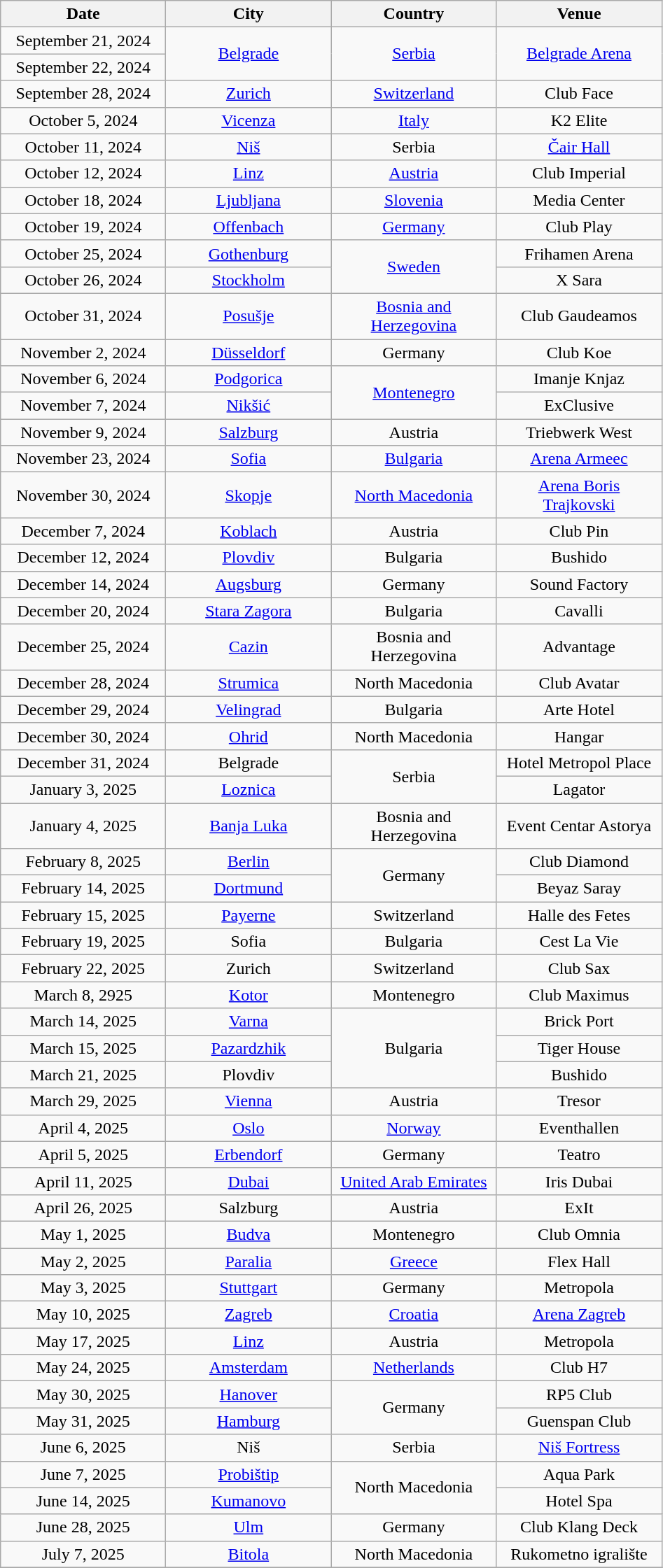<table class="wikitable" style="text-align:center;">
<tr>
<th width="150">Date</th>
<th width="150">City</th>
<th width="150">Country</th>
<th width="150">Venue</th>
</tr>
<tr>
<td>September 21, 2024</td>
<td rowspan="2"><a href='#'>Belgrade</a></td>
<td rowspan="2"><a href='#'>Serbia</a></td>
<td rowspan="2"><a href='#'>Belgrade Arena</a></td>
</tr>
<tr>
<td>September 22, 2024</td>
</tr>
<tr>
<td>September 28, 2024</td>
<td><a href='#'>Zurich</a></td>
<td><a href='#'>Switzerland</a></td>
<td>Club Face</td>
</tr>
<tr>
<td>October 5, 2024</td>
<td><a href='#'>Vicenza</a></td>
<td><a href='#'>Italy</a></td>
<td>K2 Elite</td>
</tr>
<tr>
<td>October 11, 2024</td>
<td><a href='#'>Niš</a></td>
<td>Serbia</td>
<td><a href='#'>Čair Hall</a></td>
</tr>
<tr>
<td>October 12, 2024</td>
<td><a href='#'>Linz</a></td>
<td><a href='#'>Austria</a></td>
<td>Club Imperial</td>
</tr>
<tr>
<td>October 18, 2024</td>
<td><a href='#'>Ljubljana</a></td>
<td><a href='#'>Slovenia</a></td>
<td>Media Center</td>
</tr>
<tr>
<td>October 19, 2024</td>
<td><a href='#'>Offenbach</a></td>
<td><a href='#'>Germany</a></td>
<td>Club Play</td>
</tr>
<tr>
<td>October 25, 2024</td>
<td><a href='#'>Gothenburg</a></td>
<td rowspan="2"><a href='#'>Sweden</a></td>
<td>Frihamen Arena</td>
</tr>
<tr>
<td>October 26, 2024</td>
<td><a href='#'>Stockholm</a></td>
<td>X Sara</td>
</tr>
<tr>
<td>October 31, 2024</td>
<td><a href='#'>Posušje</a></td>
<td><a href='#'>Bosnia and Herzegovina</a></td>
<td>Club Gaudeamos</td>
</tr>
<tr>
<td>November 2, 2024</td>
<td><a href='#'>Düsseldorf</a></td>
<td>Germany</td>
<td>Club Koe</td>
</tr>
<tr>
<td>November 6, 2024</td>
<td><a href='#'>Podgorica</a></td>
<td rowspan="2"><a href='#'>Montenegro</a></td>
<td>Imanje Knjaz</td>
</tr>
<tr>
<td>November 7, 2024</td>
<td><a href='#'>Nikšić</a></td>
<td>ExClusive</td>
</tr>
<tr>
<td>November 9, 2024</td>
<td><a href='#'>Salzburg</a></td>
<td>Austria</td>
<td>Triebwerk West</td>
</tr>
<tr>
<td>November 23, 2024</td>
<td><a href='#'>Sofia</a></td>
<td><a href='#'>Bulgaria</a></td>
<td><a href='#'>Arena Armeec</a></td>
</tr>
<tr>
<td>November 30, 2024</td>
<td><a href='#'>Skopje</a></td>
<td><a href='#'>North Macedonia</a></td>
<td><a href='#'>Arena Boris Trajkovski</a></td>
</tr>
<tr>
<td>December 7, 2024</td>
<td><a href='#'>Koblach</a></td>
<td>Austria</td>
<td>Club Pin</td>
</tr>
<tr>
<td>December 12, 2024</td>
<td><a href='#'>Plovdiv</a></td>
<td>Bulgaria</td>
<td>Bushido</td>
</tr>
<tr>
<td>December 14, 2024</td>
<td><a href='#'>Augsburg</a></td>
<td>Germany</td>
<td>Sound Factory</td>
</tr>
<tr>
<td>December 20, 2024</td>
<td><a href='#'>Stara Zagora</a></td>
<td>Bulgaria</td>
<td>Cavalli</td>
</tr>
<tr>
<td>December 25, 2024</td>
<td><a href='#'>Cazin</a></td>
<td>Bosnia and Herzegovina</td>
<td>Advantage</td>
</tr>
<tr>
<td>December 28, 2024</td>
<td><a href='#'>Strumica</a></td>
<td>North Macedonia</td>
<td>Club Avatar</td>
</tr>
<tr>
<td>December 29, 2024</td>
<td><a href='#'>Velingrad</a></td>
<td>Bulgaria</td>
<td>Arte Hotel</td>
</tr>
<tr>
<td>December 30, 2024</td>
<td><a href='#'>Ohrid</a></td>
<td>North Macedonia</td>
<td>Hangar</td>
</tr>
<tr>
<td>December 31, 2024</td>
<td>Belgrade</td>
<td rowspan="2">Serbia</td>
<td>Hotel Metropol Place</td>
</tr>
<tr>
<td>January 3, 2025</td>
<td><a href='#'>Loznica</a></td>
<td>Lagator</td>
</tr>
<tr>
<td>January 4, 2025</td>
<td><a href='#'>Banja Luka</a></td>
<td>Bosnia and Herzegovina</td>
<td>Event Centar Astorya</td>
</tr>
<tr>
<td>February 8, 2025</td>
<td><a href='#'>Berlin</a></td>
<td rowspan="2">Germany</td>
<td>Club Diamond</td>
</tr>
<tr>
<td>February 14, 2025</td>
<td><a href='#'>Dortmund</a></td>
<td>Beyaz Saray</td>
</tr>
<tr>
<td>February 15, 2025</td>
<td><a href='#'>Payerne</a></td>
<td>Switzerland</td>
<td>Halle des Fetes</td>
</tr>
<tr>
<td>February 19, 2025</td>
<td>Sofia</td>
<td>Bulgaria</td>
<td>Cest La Vie</td>
</tr>
<tr>
<td>February 22, 2025</td>
<td>Zurich</td>
<td>Switzerland</td>
<td>Club Sax</td>
</tr>
<tr>
<td>March 8, 2925</td>
<td><a href='#'>Kotor</a></td>
<td>Montenegro</td>
<td>Club Maximus</td>
</tr>
<tr>
<td>March 14, 2025</td>
<td><a href='#'>Varna</a></td>
<td rowspan="3">Bulgaria</td>
<td>Brick Port</td>
</tr>
<tr>
<td>March 15, 2025</td>
<td><a href='#'>Pazardzhik</a></td>
<td>Tiger House</td>
</tr>
<tr>
<td>March 21, 2025</td>
<td>Plovdiv</td>
<td>Bushido</td>
</tr>
<tr>
<td>March 29, 2025</td>
<td><a href='#'>Vienna</a></td>
<td>Austria</td>
<td>Tresor</td>
</tr>
<tr>
<td>April 4, 2025</td>
<td><a href='#'>Oslo</a></td>
<td><a href='#'>Norway</a></td>
<td>Eventhallen</td>
</tr>
<tr>
<td>April 5, 2025</td>
<td><a href='#'>Erbendorf</a></td>
<td>Germany</td>
<td>Teatro</td>
</tr>
<tr>
<td>April 11, 2025</td>
<td><a href='#'>Dubai</a></td>
<td><a href='#'>United Arab Emirates</a></td>
<td>Iris Dubai</td>
</tr>
<tr>
<td>April 26, 2025</td>
<td>Salzburg</td>
<td>Austria</td>
<td>ExIt</td>
</tr>
<tr>
<td>May 1, 2025</td>
<td><a href='#'>Budva</a></td>
<td>Montenegro</td>
<td>Club Omnia</td>
</tr>
<tr>
<td>May 2, 2025</td>
<td><a href='#'>Paralia</a></td>
<td><a href='#'>Greece</a></td>
<td>Flex Hall</td>
</tr>
<tr>
<td>May 3, 2025</td>
<td><a href='#'>Stuttgart</a></td>
<td>Germany</td>
<td>Metropola</td>
</tr>
<tr>
<td>May 10, 2025</td>
<td><a href='#'>Zagreb</a></td>
<td><a href='#'>Croatia</a></td>
<td><a href='#'>Arena Zagreb</a></td>
</tr>
<tr>
<td>May 17, 2025</td>
<td><a href='#'>Linz</a></td>
<td>Austria</td>
<td>Metropola</td>
</tr>
<tr>
<td>May 24, 2025</td>
<td><a href='#'>Amsterdam</a></td>
<td><a href='#'>Netherlands</a></td>
<td>Club H7</td>
</tr>
<tr>
<td>May 30, 2025</td>
<td><a href='#'>Hanover</a></td>
<td rowspan="2">Germany</td>
<td>RP5 Club</td>
</tr>
<tr>
<td>May 31, 2025</td>
<td><a href='#'>Hamburg</a></td>
<td>Guenspan Club</td>
</tr>
<tr>
<td>June 6, 2025</td>
<td>Niš</td>
<td>Serbia</td>
<td><a href='#'>Niš Fortress</a></td>
</tr>
<tr>
<td>June 7, 2025</td>
<td><a href='#'>Probištip</a></td>
<td rowspan="2">North Macedonia</td>
<td>Aqua Park</td>
</tr>
<tr>
<td>June 14, 2025</td>
<td><a href='#'>Kumanovo</a></td>
<td>Hotel Spa</td>
</tr>
<tr>
<td>June 28, 2025</td>
<td><a href='#'>Ulm</a></td>
<td>Germany</td>
<td>Club Klang Deck</td>
</tr>
<tr>
<td>July 7, 2025</td>
<td><a href='#'>Bitola</a></td>
<td>North Macedonia</td>
<td>Rukometno igralište</td>
</tr>
<tr>
</tr>
<tr>
</tr>
</table>
